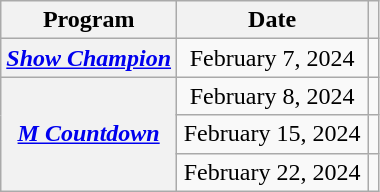<table class="wikitable plainrowheaders sortable" style="text-align:center">
<tr>
<th scope="col">Program</th>
<th scope="col" width="120">Date</th>
<th scope="col" class="unsortable"></th>
</tr>
<tr>
<th scope="row"><em><a href='#'>Show Champion</a></em></th>
<td>February 7, 2024</td>
<td></td>
</tr>
<tr>
<th rowspan="3" scope="row"><em><a href='#'>M Countdown</a></em></th>
<td>February 8, 2024</td>
<td></td>
</tr>
<tr>
<td>February 15, 2024</td>
<td></td>
</tr>
<tr>
<td>February 22, 2024</td>
<td></td>
</tr>
</table>
